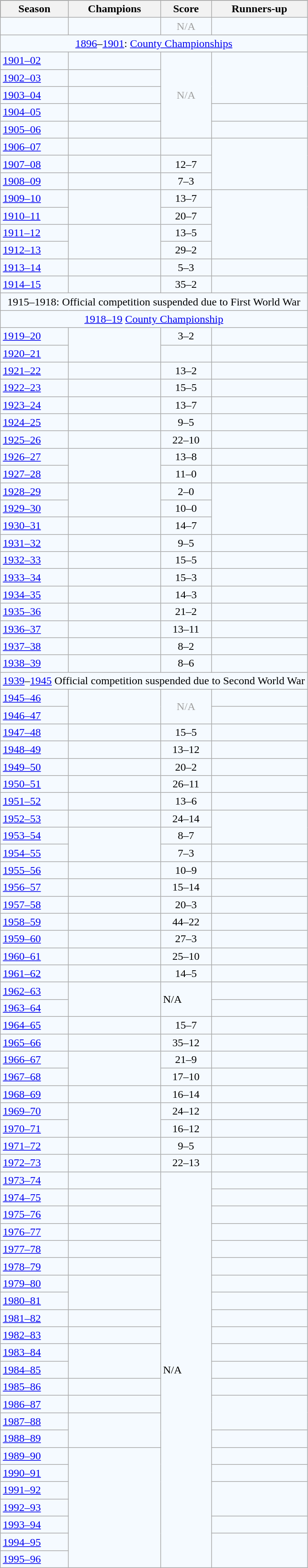<table class="wikitable" style="text-align: left; background:#f5faff;">
<tr style="background:black;">
<th rowspan=2 style="color:black;">Season</th>
</tr>
<tr style="background:white;">
<th style="color:black;" "width:200px">Champions</th>
<th style="color:black;" "width:80px">Score</th>
<th style="color:black;" "width:200px">Runners-up</th>
</tr>
<tr>
<td></td>
<td></td>
<td style="color:#a0a0a0; text-align:center;">N/A</td>
<td></td>
</tr>
<tr>
<td colspan="4" style="text-align:center;"><a href='#'>1896</a>–<a href='#'>1901</a>: <a href='#'>County Championships</a></td>
</tr>
<tr>
<td><a href='#'>1901–02</a></td>
<td></td>
<td rowspan="5" style="color:#a0a0a0; text-align:center;">N/A</td>
<td Rowspan =3></td>
</tr>
<tr>
<td><a href='#'>1902–03</a></td>
<td></td>
</tr>
<tr>
<td><a href='#'>1903–04</a></td>
<td></td>
</tr>
<tr>
<td><a href='#'>1904–05</a></td>
<td></td>
<td></td>
</tr>
<tr>
<td><a href='#'>1905–06</a></td>
<td></td>
<td></td>
</tr>
<tr>
<td><a href='#'>1906–07</a></td>
<td></td>
<td></td>
<td Rowspan=3></td>
</tr>
<tr>
<td><a href='#'>1907–08</a></td>
<td></td>
<td style="text-align:center;">12–7</td>
</tr>
<tr>
<td><a href='#'>1908–09</a></td>
<td></td>
<td style="text-align:center;">7–3</td>
</tr>
<tr>
<td><a href='#'>1909–10</a></td>
<td Rowspan=2></td>
<td style="text-align:center;">13–7</td>
<td Rowspan=4></td>
</tr>
<tr>
<td><a href='#'>1910–11</a></td>
<td style="text-align:center;">20–7</td>
</tr>
<tr>
<td><a href='#'>1911–12</a></td>
<td Rowspan=2></td>
<td style="text-align:center;">13–5</td>
</tr>
<tr>
<td><a href='#'>1912–13</a></td>
<td style="text-align:center;">29–2</td>
</tr>
<tr>
<td><a href='#'>1913–14</a></td>
<td></td>
<td style="text-align:center;">5–3</td>
<td></td>
</tr>
<tr>
<td><a href='#'>1914–15</a></td>
<td></td>
<td style="text-align:center;">35–2</td>
<td></td>
</tr>
<tr>
<td colspan="4" style="text-align:center;">1915–1918: Official competition suspended due to First World War</td>
</tr>
<tr>
<td colspan="4" style="text-align:center;"><a href='#'>1918–19</a> <a href='#'>County Championship</a></td>
</tr>
<tr>
<td><a href='#'>1919–20</a></td>
<td Rowspan=2></td>
<td style="text-align:center;">3–2</td>
<td></td>
</tr>
<tr>
<td><a href='#'>1920–21</a></td>
<td style="text-align:center;"></td>
<td></td>
</tr>
<tr>
<td><a href='#'>1921–22</a></td>
<td></td>
<td style="text-align:center;">13–2</td>
<td></td>
</tr>
<tr>
<td><a href='#'>1922–23</a></td>
<td></td>
<td style="text-align:center;">15–5</td>
<td></td>
</tr>
<tr>
<td><a href='#'>1923–24</a></td>
<td></td>
<td style="text-align:center;">13–7</td>
<td></td>
</tr>
<tr>
<td><a href='#'>1924–25</a></td>
<td></td>
<td style="text-align:center;">9–5</td>
<td></td>
</tr>
<tr>
<td><a href='#'>1925–26</a></td>
<td></td>
<td style="text-align:center;">22–10</td>
<td></td>
</tr>
<tr>
<td><a href='#'>1926–27</a></td>
<td Rowspan=2></td>
<td style="text-align:center;">13–8</td>
<td></td>
</tr>
<tr>
<td><a href='#'>1927–28</a></td>
<td style="text-align:center;">11–0</td>
<td></td>
</tr>
<tr>
<td><a href='#'>1928–29</a></td>
<td Rowspan=2></td>
<td style="text-align:center;">2–0</td>
<td Rowspan=3></td>
</tr>
<tr>
<td><a href='#'>1929–30</a></td>
<td style="text-align:center;">10–0</td>
</tr>
<tr>
<td><a href='#'>1930–31</a></td>
<td></td>
<td style="text-align:center;">14–7</td>
</tr>
<tr>
<td><a href='#'>1931–32</a></td>
<td></td>
<td style="text-align:center;">9–5</td>
<td></td>
</tr>
<tr>
<td><a href='#'>1932–33</a></td>
<td></td>
<td style="text-align:center;">15–5</td>
<td></td>
</tr>
<tr>
<td><a href='#'>1933–34</a></td>
<td></td>
<td style="text-align:center;">15–3</td>
<td></td>
</tr>
<tr>
<td><a href='#'>1934–35</a></td>
<td></td>
<td style="text-align:center;">14–3</td>
<td></td>
</tr>
<tr>
<td><a href='#'>1935–36</a></td>
<td></td>
<td style="text-align:center;">21–2</td>
<td></td>
</tr>
<tr>
<td><a href='#'>1936–37</a></td>
<td></td>
<td style="text-align:center;">13–11</td>
<td></td>
</tr>
<tr>
<td><a href='#'>1937–38</a></td>
<td></td>
<td style="text-align:center;">8–2</td>
<td></td>
</tr>
<tr>
<td><a href='#'>1938–39</a></td>
<td></td>
<td style="text-align:center;">8–6</td>
<td></td>
</tr>
<tr>
<td colspan="4" style="text-align:center;"><a href='#'>1939</a>–<a href='#'>1945</a> Official competition suspended due to Second World War</td>
</tr>
<tr>
<td><a href='#'>1945–46</a></td>
<td Rowspan=2></td>
<td rowspan="2" style="color:#a0a0a0; text-align:center;">N/A</td>
<td></td>
</tr>
<tr>
<td><a href='#'>1946–47</a></td>
<td></td>
</tr>
<tr>
<td><a href='#'>1947–48</a></td>
<td></td>
<td style="text-align:center;">15–5</td>
<td></td>
</tr>
<tr>
<td><a href='#'>1948–49</a></td>
<td></td>
<td style="text-align:center;">13–12</td>
<td></td>
</tr>
<tr>
<td><a href='#'>1949–50</a></td>
<td></td>
<td style="text-align:center;">20–2</td>
<td></td>
</tr>
<tr>
<td><a href='#'>1950–51</a></td>
<td></td>
<td style="text-align:center;">26–11</td>
<td></td>
</tr>
<tr>
<td><a href='#'>1951–52</a></td>
<td></td>
<td style="text-align:center;">13–6</td>
<td></td>
</tr>
<tr>
<td><a href='#'>1952–53</a></td>
<td></td>
<td style="text-align:center;">24–14</td>
<td Rowspan=2></td>
</tr>
<tr>
<td><a href='#'>1953–54</a></td>
<td Rowspan=2></td>
<td style="text-align:center;">8–7</td>
</tr>
<tr>
<td><a href='#'>1954–55</a></td>
<td style="text-align:center;">7–3</td>
<td></td>
</tr>
<tr>
<td><a href='#'>1955–56</a></td>
<td></td>
<td style="text-align:center;">10–9</td>
<td></td>
</tr>
<tr>
<td><a href='#'>1956–57</a></td>
<td></td>
<td style="text-align:center;">15–14</td>
<td></td>
</tr>
<tr>
<td><a href='#'>1957–58</a></td>
<td></td>
<td style="text-align:center;">20–3</td>
<td></td>
</tr>
<tr>
<td><a href='#'>1958–59</a></td>
<td></td>
<td style="text-align:center;">44–22</td>
<td></td>
</tr>
<tr>
<td><a href='#'>1959–60</a></td>
<td></td>
<td style="text-align:center;">27–3</td>
<td></td>
</tr>
<tr>
<td><a href='#'>1960–61</a></td>
<td></td>
<td style="text-align:center;">25–10</td>
<td></td>
</tr>
<tr>
<td><a href='#'>1961–62</a></td>
<td></td>
<td style="text-align:center;">14–5</td>
<td></td>
</tr>
<tr>
<td><a href='#'>1962–63</a></td>
<td Rowspan=2></td>
<td rowspan=2><span>N/A</span></td>
<td></td>
</tr>
<tr>
<td><a href='#'>1963–64</a></td>
<td></td>
</tr>
<tr>
<td><a href='#'>1964–65</a></td>
<td></td>
<td style="text-align:center;">15–7</td>
<td></td>
</tr>
<tr>
<td><a href='#'>1965–66</a></td>
<td></td>
<td style="text-align:center;">35–12</td>
<td></td>
</tr>
<tr>
<td><a href='#'>1966–67</a></td>
<td Rowspan=2></td>
<td style="text-align:center;">21–9</td>
<td></td>
</tr>
<tr>
<td><a href='#'>1967–68</a></td>
<td style="text-align:center;">17–10</td>
<td></td>
</tr>
<tr>
<td><a href='#'>1968–69</a></td>
<td></td>
<td style="text-align:center;">16–14</td>
<td></td>
</tr>
<tr>
<td><a href='#'>1969–70</a></td>
<td Rowspan =2></td>
<td style="text-align:center;">24–12</td>
<td></td>
</tr>
<tr>
<td><a href='#'>1970–71</a></td>
<td style="text-align:center;">16–12</td>
<td></td>
</tr>
<tr>
<td><a href='#'>1971–72</a></td>
<td></td>
<td style="text-align:center;">9–5</td>
<td></td>
</tr>
<tr>
<td><a href='#'>1972–73</a></td>
<td></td>
<td style="text-align:center;">22–13</td>
<td></td>
</tr>
<tr>
<td><a href='#'>1973–74</a></td>
<td></td>
<td rowspan=23><span>N/A</span></td>
<td></td>
</tr>
<tr>
<td><a href='#'>1974–75</a></td>
<td></td>
<td></td>
</tr>
<tr>
<td><a href='#'>1975–76</a></td>
<td></td>
<td></td>
</tr>
<tr>
<td><a href='#'>1976–77</a></td>
<td></td>
<td></td>
</tr>
<tr>
<td><a href='#'>1977–78</a></td>
<td></td>
<td></td>
</tr>
<tr>
<td><a href='#'>1978–79</a></td>
<td></td>
<td></td>
</tr>
<tr>
<td><a href='#'>1979–80</a></td>
<td Rowspan=2></td>
<td></td>
</tr>
<tr>
<td><a href='#'>1980–81</a></td>
<td></td>
</tr>
<tr>
<td><a href='#'>1981–82</a></td>
<td></td>
<td></td>
</tr>
<tr>
<td><a href='#'>1982–83</a></td>
<td></td>
<td></td>
</tr>
<tr>
<td><a href='#'>1983–84</a></td>
<td Rowspan=2></td>
<td></td>
</tr>
<tr>
<td><a href='#'>1984–85</a></td>
<td></td>
</tr>
<tr>
<td><a href='#'>1985–86</a></td>
<td></td>
<td></td>
</tr>
<tr>
<td><a href='#'>1986–87</a></td>
<td></td>
<td Rowspan =2></td>
</tr>
<tr>
<td><a href='#'>1987–88</a></td>
<td Rowspan=2></td>
</tr>
<tr>
<td><a href='#'>1988–89</a></td>
<td></td>
</tr>
<tr>
<td><a href='#'>1989–90</a></td>
<td Rowspan =7></td>
<td></td>
</tr>
<tr>
<td><a href='#'>1990–91</a></td>
<td></td>
</tr>
<tr>
<td><a href='#'>1991–92</a></td>
<td Rowspan=2></td>
</tr>
<tr>
<td><a href='#'>1992–93</a></td>
</tr>
<tr>
<td><a href='#'>1993–94</a></td>
<td></td>
</tr>
<tr>
<td><a href='#'>1994–95</a></td>
<td Rowspan=2></td>
</tr>
<tr>
<td><a href='#'>1995–96</a></td>
</tr>
</table>
